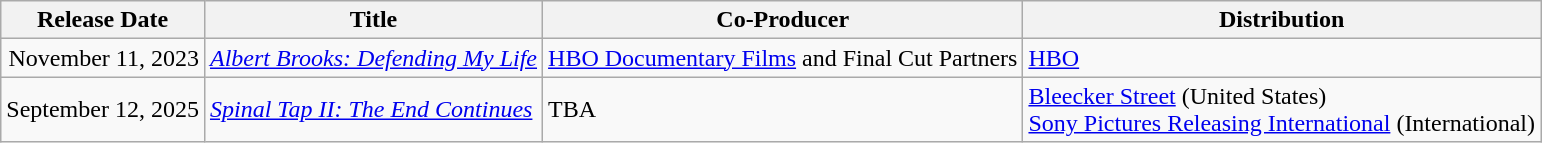<table class="wikitable sortable">
<tr>
<th>Release Date</th>
<th>Title</th>
<th>Co-Producer</th>
<th>Distribution</th>
</tr>
<tr>
<td align="right">November 11, 2023</td>
<td><em><a href='#'>Albert Brooks: Defending My Life</a></em></td>
<td><a href='#'>HBO Documentary Films</a> and Final Cut Partners</td>
<td><a href='#'>HBO</a></td>
</tr>
<tr>
<td align="right">September 12, 2025</td>
<td><em><a href='#'>Spinal Tap II: The End Continues</a></em></td>
<td>TBA</td>
<td><a href='#'>Bleecker Street</a> (United States)<br><a href='#'>Sony Pictures Releasing International</a> (International)</td>
</tr>
</table>
